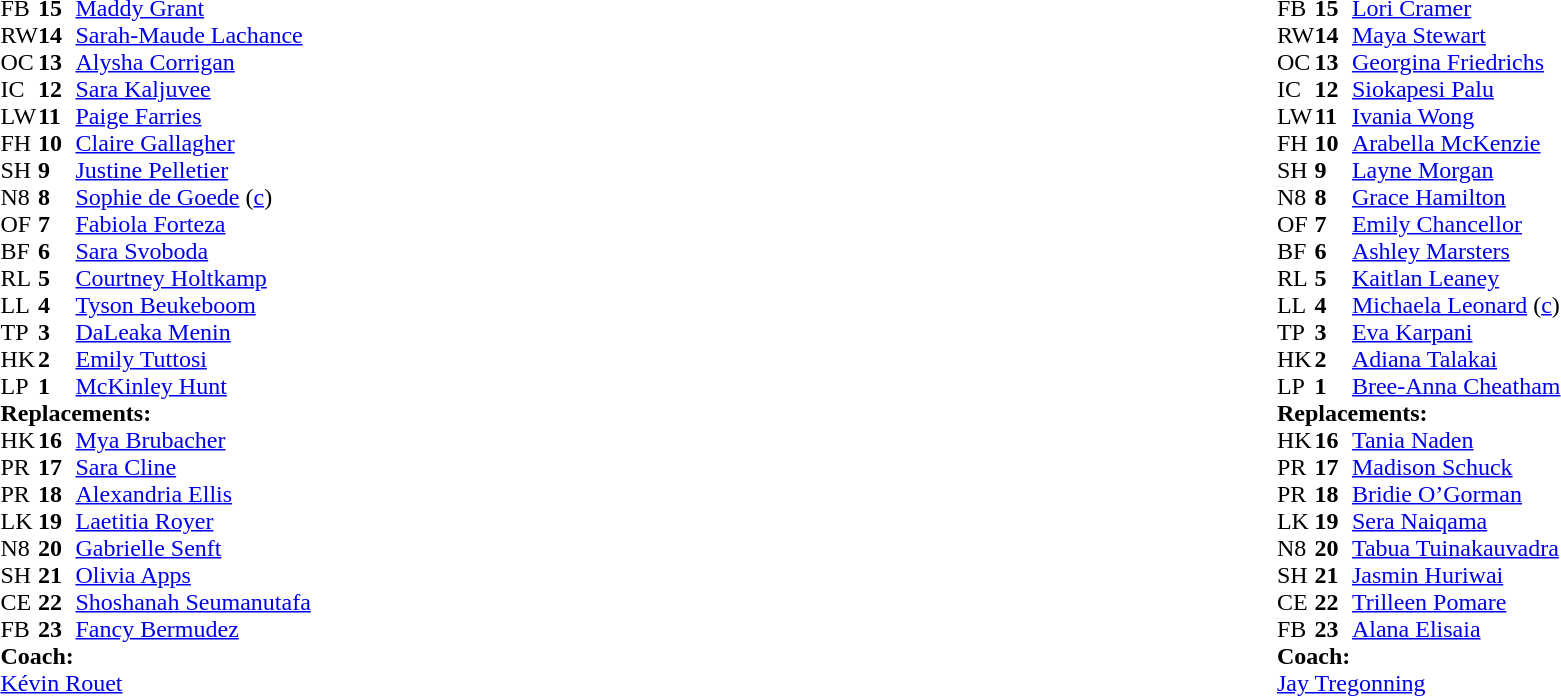<table style="width:100%">
<tr>
<td style="vertical-align:top; width:50%"><br><table cellspacing="0" cellpadding="0">
<tr>
<th width="25"></th>
<th width="25"></th>
</tr>
<tr>
<td>FB</td>
<td><strong>15</strong></td>
<td><a href='#'>Maddy Grant</a></td>
<td></td>
<td></td>
</tr>
<tr>
<td>RW</td>
<td><strong>14</strong></td>
<td><a href='#'>Sarah-Maude Lachance</a></td>
<td></td>
<td></td>
</tr>
<tr>
<td>OC</td>
<td><strong>13</strong></td>
<td><a href='#'>Alysha Corrigan</a></td>
<td></td>
<td></td>
</tr>
<tr>
<td>IC</td>
<td><strong>12</strong></td>
<td><a href='#'>Sara Kaljuvee</a></td>
<td></td>
<td></td>
</tr>
<tr>
<td>LW</td>
<td><strong>11</strong></td>
<td><a href='#'>Paige Farries</a></td>
<td></td>
<td></td>
</tr>
<tr>
<td>FH</td>
<td><strong>10</strong></td>
<td><a href='#'>Claire Gallagher</a></td>
<td></td>
<td></td>
</tr>
<tr>
<td>SH</td>
<td><strong>9</strong></td>
<td><a href='#'>Justine Pelletier</a></td>
<td></td>
<td></td>
</tr>
<tr>
<td>N8</td>
<td><strong>8</strong></td>
<td><a href='#'>Sophie de Goede</a> (<a href='#'>c</a>)</td>
<td></td>
<td></td>
</tr>
<tr>
<td>OF</td>
<td><strong>7</strong></td>
<td><a href='#'>Fabiola Forteza</a></td>
<td></td>
<td></td>
</tr>
<tr>
<td>BF</td>
<td><strong>6</strong></td>
<td><a href='#'>Sara Svoboda</a></td>
<td></td>
<td></td>
</tr>
<tr>
<td>RL</td>
<td><strong>5</strong></td>
<td><a href='#'>Courtney Holtkamp</a></td>
<td></td>
<td></td>
</tr>
<tr>
<td>LL</td>
<td><strong>4</strong></td>
<td><a href='#'>Tyson Beukeboom</a></td>
<td></td>
<td></td>
</tr>
<tr>
<td>TP</td>
<td><strong>3</strong></td>
<td><a href='#'>DaLeaka Menin</a></td>
<td></td>
<td></td>
</tr>
<tr>
<td>HK</td>
<td><strong>2</strong></td>
<td><a href='#'>Emily Tuttosi</a></td>
<td></td>
<td></td>
</tr>
<tr>
<td>LP</td>
<td><strong>1</strong></td>
<td><a href='#'>McKinley Hunt</a></td>
<td></td>
<td></td>
</tr>
<tr>
<td colspan="3"><strong>Replacements:</strong></td>
<td></td>
<td></td>
</tr>
<tr>
<td>HK</td>
<td><strong>16</strong></td>
<td><a href='#'>Mya Brubacher</a></td>
<td></td>
<td></td>
</tr>
<tr>
<td>PR</td>
<td><strong>17</strong></td>
<td><a href='#'>Sara Cline</a></td>
<td></td>
<td></td>
</tr>
<tr>
<td>PR</td>
<td><strong>18</strong></td>
<td><a href='#'>Alexandria Ellis</a></td>
<td></td>
<td></td>
</tr>
<tr>
<td>LK</td>
<td><strong>19</strong></td>
<td><a href='#'>Laetitia Royer</a></td>
<td></td>
<td></td>
</tr>
<tr>
<td>N8</td>
<td><strong>20</strong></td>
<td><a href='#'>Gabrielle Senft</a></td>
<td></td>
<td></td>
</tr>
<tr>
<td>SH</td>
<td><strong>21</strong></td>
<td><a href='#'>Olivia Apps</a></td>
<td></td>
<td></td>
</tr>
<tr>
<td>CE</td>
<td><strong>22</strong></td>
<td><a href='#'>Shoshanah Seumanutafa</a></td>
<td></td>
<td></td>
</tr>
<tr>
<td>FB</td>
<td><strong>23</strong></td>
<td><a href='#'>Fancy Bermudez</a></td>
<td></td>
<td></td>
</tr>
<tr>
<td colspan="3"><strong>Coach:</strong></td>
<td></td>
<td></td>
</tr>
<tr>
<td colspan="6"> <a href='#'>Kévin Rouet</a></td>
</tr>
</table>
</td>
<td style="vertical-align:top"></td>
<td style="vertical-align:top; width:50%"><br><table cellspacing="0" cellpadding="0" style="margin:auto">
<tr>
<th width="25"></th>
<th width="25"></th>
</tr>
<tr>
<td>FB</td>
<td><strong>15</strong></td>
<td><a href='#'>Lori Cramer</a></td>
<td></td>
</tr>
<tr>
<td>RW</td>
<td><strong>14</strong></td>
<td><a href='#'>Maya Stewart</a></td>
<td></td>
</tr>
<tr>
<td>OC</td>
<td><strong>13</strong></td>
<td><a href='#'>Georgina Friedrichs</a></td>
<td></td>
</tr>
<tr>
<td>IC</td>
<td><strong>12</strong></td>
<td><a href='#'>Siokapesi Palu</a></td>
<td></td>
</tr>
<tr>
<td>LW</td>
<td><strong>11</strong></td>
<td><a href='#'>Ivania Wong</a></td>
<td></td>
</tr>
<tr>
<td>FH</td>
<td><strong>10</strong></td>
<td><a href='#'>Arabella McKenzie</a></td>
<td></td>
</tr>
<tr>
<td>SH</td>
<td><strong>9</strong></td>
<td><a href='#'>Layne Morgan</a></td>
<td></td>
</tr>
<tr>
<td>N8</td>
<td><strong>8</strong></td>
<td><a href='#'>Grace Hamilton</a></td>
<td></td>
</tr>
<tr>
<td>OF</td>
<td><strong>7</strong></td>
<td><a href='#'>Emily Chancellor</a></td>
<td></td>
</tr>
<tr>
<td>BF</td>
<td><strong>6</strong></td>
<td><a href='#'>Ashley Marsters</a></td>
<td> </td>
</tr>
<tr>
<td>RL</td>
<td><strong>5</strong></td>
<td><a href='#'>Kaitlan Leaney</a></td>
<td></td>
</tr>
<tr>
<td>LL</td>
<td><strong>4</strong></td>
<td><a href='#'>Michaela Leonard</a> (<a href='#'>c</a>)</td>
<td></td>
</tr>
<tr>
<td>TP</td>
<td><strong>3</strong></td>
<td><a href='#'>Eva Karpani</a></td>
<td></td>
<td></td>
</tr>
<tr>
<td>HK</td>
<td><strong>2</strong></td>
<td><a href='#'>Adiana Talakai</a></td>
<td></td>
</tr>
<tr>
<td>LP</td>
<td><strong>1</strong></td>
<td><a href='#'>Bree-Anna Cheatham</a></td>
<td></td>
<td></td>
</tr>
<tr>
<td colspan="3"><strong>Replacements:</strong></td>
<td></td>
</tr>
<tr>
<td>HK</td>
<td><strong>16</strong></td>
<td><a href='#'>Tania Naden</a></td>
<td></td>
</tr>
<tr>
<td>PR</td>
<td><strong>17</strong></td>
<td><a href='#'>Madison Schuck</a></td>
<td></td>
</tr>
<tr>
<td>PR</td>
<td><strong>18</strong></td>
<td><a href='#'>Bridie O’Gorman</a></td>
<td></td>
</tr>
<tr>
<td>LK</td>
<td><strong>19</strong></td>
<td><a href='#'>Sera Naiqama</a></td>
<td></td>
</tr>
<tr>
<td>N8</td>
<td><strong>20</strong></td>
<td><a href='#'>Tabua Tuinakauvadra</a></td>
<td></td>
</tr>
<tr>
<td>SH</td>
<td><strong>21</strong></td>
<td><a href='#'>Jasmin Huriwai</a></td>
<td></td>
</tr>
<tr>
<td>CE</td>
<td><strong>22</strong></td>
<td><a href='#'>Trilleen Pomare</a></td>
<td></td>
</tr>
<tr>
<td>FB</td>
<td><strong>23</strong></td>
<td><a href='#'>Alana Elisaia</a></td>
<td></td>
</tr>
<tr>
<td colspan="3"><strong>Coach:</strong></td>
<td></td>
</tr>
<tr>
<td colspan="5"> <a href='#'>Jay Tregonning</a></td>
</tr>
</table>
</td>
</tr>
</table>
